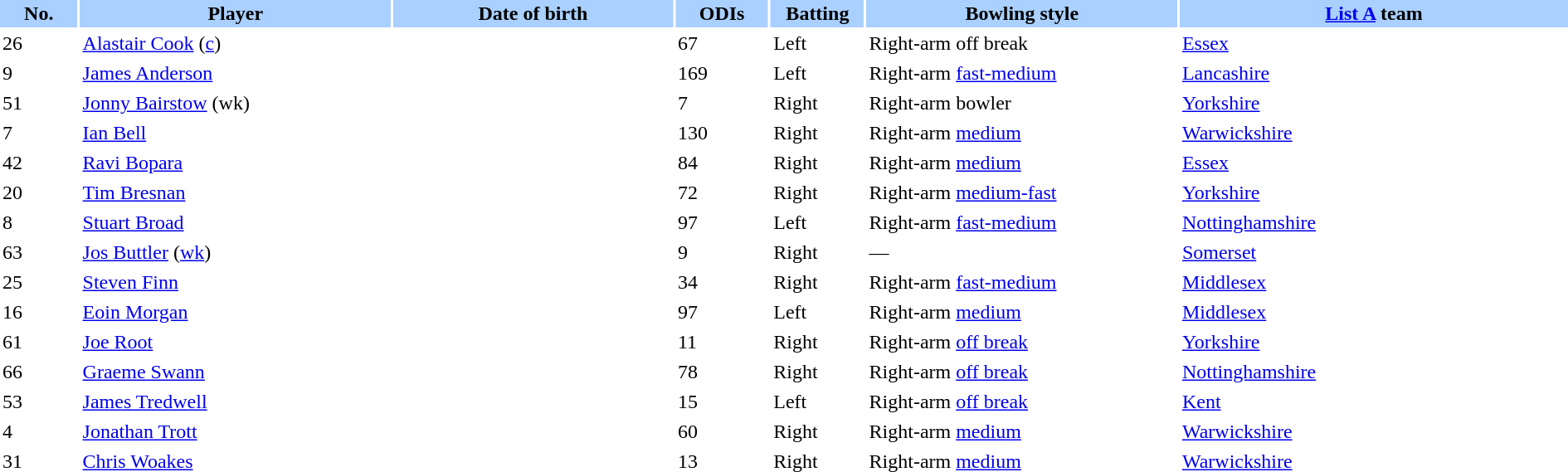<table border="0" cellspacing="2" cellpadding="2" style="width:100%;">
<tr style="background:#aad0ff;">
<th width=5%>No.</th>
<th width="20%">Player</th>
<th width=18%>Date of birth</th>
<th width=6%>ODIs</th>
<th width=6%>Batting</th>
<th width=20%>Bowling style</th>
<th width=25%><a href='#'>List A</a> team</th>
</tr>
<tr>
<td>26</td>
<td><a href='#'>Alastair Cook</a> (<a href='#'>c</a>)</td>
<td></td>
<td>67</td>
<td>Left</td>
<td>Right-arm off break</td>
<td> <a href='#'>Essex</a></td>
</tr>
<tr>
<td>9</td>
<td><a href='#'>James Anderson</a></td>
<td></td>
<td>169</td>
<td>Left</td>
<td>Right-arm <a href='#'>fast-medium</a></td>
<td> <a href='#'>Lancashire</a></td>
</tr>
<tr>
<td>51</td>
<td><a href='#'>Jonny Bairstow</a> (wk)</td>
<td></td>
<td>7</td>
<td>Right</td>
<td>Right-arm bowler</td>
<td> <a href='#'>Yorkshire</a></td>
</tr>
<tr>
<td>7</td>
<td><a href='#'>Ian Bell</a></td>
<td></td>
<td>130</td>
<td>Right</td>
<td>Right-arm <a href='#'>medium</a></td>
<td> <a href='#'>Warwickshire</a></td>
</tr>
<tr>
<td>42</td>
<td><a href='#'>Ravi Bopara</a></td>
<td></td>
<td>84</td>
<td>Right</td>
<td>Right-arm <a href='#'>medium</a></td>
<td> <a href='#'>Essex</a></td>
</tr>
<tr>
<td>20</td>
<td><a href='#'>Tim Bresnan</a></td>
<td></td>
<td>72</td>
<td>Right</td>
<td>Right-arm <a href='#'>medium-fast</a></td>
<td> <a href='#'>Yorkshire</a></td>
</tr>
<tr>
<td>8</td>
<td><a href='#'>Stuart Broad</a></td>
<td></td>
<td>97</td>
<td>Left</td>
<td>Right-arm <a href='#'>fast-medium</a></td>
<td> <a href='#'>Nottinghamshire</a></td>
</tr>
<tr>
<td>63</td>
<td><a href='#'>Jos Buttler</a> (<a href='#'>wk</a>)</td>
<td></td>
<td>9</td>
<td>Right</td>
<td>—</td>
<td> <a href='#'>Somerset</a></td>
</tr>
<tr>
<td>25</td>
<td><a href='#'>Steven Finn</a></td>
<td></td>
<td>34</td>
<td>Right</td>
<td>Right-arm <a href='#'>fast-medium</a></td>
<td> <a href='#'>Middlesex</a></td>
</tr>
<tr>
<td>16</td>
<td><a href='#'>Eoin Morgan</a></td>
<td></td>
<td>97</td>
<td>Left</td>
<td>Right-arm <a href='#'>medium</a></td>
<td> <a href='#'>Middlesex</a></td>
</tr>
<tr>
<td>61</td>
<td><a href='#'>Joe Root</a></td>
<td></td>
<td>11</td>
<td>Right</td>
<td>Right-arm <a href='#'>off break</a></td>
<td> <a href='#'>Yorkshire</a></td>
</tr>
<tr>
<td>66</td>
<td><a href='#'>Graeme Swann</a></td>
<td></td>
<td>78</td>
<td>Right</td>
<td>Right-arm <a href='#'>off break</a></td>
<td> <a href='#'>Nottinghamshire</a></td>
</tr>
<tr>
<td>53</td>
<td><a href='#'>James Tredwell</a></td>
<td></td>
<td>15</td>
<td>Left</td>
<td>Right-arm <a href='#'>off break</a></td>
<td> <a href='#'>Kent</a></td>
</tr>
<tr>
<td>4</td>
<td><a href='#'>Jonathan Trott</a></td>
<td></td>
<td>60</td>
<td>Right</td>
<td>Right-arm <a href='#'>medium</a></td>
<td> <a href='#'>Warwickshire</a></td>
</tr>
<tr>
<td>31</td>
<td><a href='#'>Chris Woakes</a></td>
<td></td>
<td>13</td>
<td>Right</td>
<td>Right-arm <a href='#'>medium</a></td>
<td> <a href='#'>Warwickshire</a></td>
</tr>
</table>
